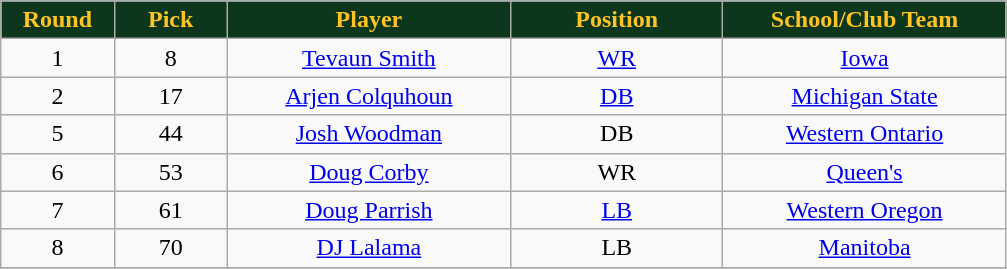<table class="wikitable sortable sortable">
<tr>
<th style="background:#0C371D;color:#ffc322;" width="8%">Round</th>
<th style="background:#0C371D;color:#ffc322;" width="8%">Pick</th>
<th style="background:#0C371D;color:#ffc322;" width="20%">Player</th>
<th style="background:#0C371D;color:#ffc322;" width="15%">Position</th>
<th style="background:#0C371D;color:#ffc322;" width="20%">School/Club Team</th>
</tr>
<tr align="center">
<td align=center>1</td>
<td>8</td>
<td><a href='#'>Tevaun Smith</a></td>
<td><a href='#'>WR</a></td>
<td><a href='#'>Iowa</a></td>
</tr>
<tr align="center">
<td align=center>2</td>
<td>17</td>
<td><a href='#'>Arjen Colquhoun</a></td>
<td><a href='#'>DB</a></td>
<td><a href='#'>Michigan State</a></td>
</tr>
<tr align="center">
<td align=center>5</td>
<td>44</td>
<td><a href='#'>Josh Woodman</a></td>
<td>DB</td>
<td><a href='#'>Western Ontario</a></td>
</tr>
<tr align="center">
<td align=center>6</td>
<td>53</td>
<td><a href='#'>Doug Corby</a></td>
<td>WR</td>
<td><a href='#'>Queen's</a></td>
</tr>
<tr align="center">
<td align=center>7</td>
<td>61</td>
<td><a href='#'>Doug Parrish</a></td>
<td><a href='#'>LB</a></td>
<td><a href='#'>Western Oregon</a></td>
</tr>
<tr align="center">
<td align=center>8</td>
<td>70</td>
<td><a href='#'>DJ Lalama</a></td>
<td>LB</td>
<td><a href='#'>Manitoba</a></td>
</tr>
<tr>
</tr>
</table>
